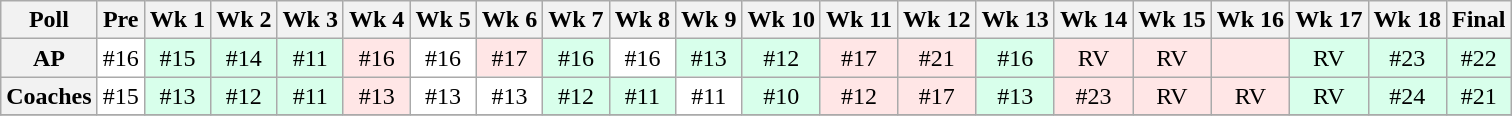<table class="wikitable" style="white-space:nowrap;">
<tr>
<th>Poll</th>
<th>Pre</th>
<th>Wk 1</th>
<th>Wk 2</th>
<th>Wk 3</th>
<th>Wk 4</th>
<th>Wk 5</th>
<th>Wk 6</th>
<th>Wk 7</th>
<th>Wk 8</th>
<th>Wk 9</th>
<th>Wk 10</th>
<th>Wk 11</th>
<th>Wk 12</th>
<th>Wk 13</th>
<th>Wk 14</th>
<th>Wk 15</th>
<th>Wk 16</th>
<th>Wk 17</th>
<th>Wk 18</th>
<th>Final</th>
</tr>
<tr style="text-align:center;">
<th>AP</th>
<td style="background:#FFF;">#16</td>
<td style="background:#d8ffeb;">#15</td>
<td style="background:#d8ffeb;">#14</td>
<td style="background:#d8ffeb;">#11</td>
<td style="background:#ffe6e6;">#16</td>
<td style="background:#FFF;">#16</td>
<td style="background:#ffe6e6;">#17</td>
<td style="background:#d8ffeb;">#16</td>
<td style="background:#FFF;">#16</td>
<td style="background:#d8ffeb;">#13</td>
<td style="background:#d8ffeb;">#12</td>
<td style="background:#ffe6e6;">#17</td>
<td style="background:#ffe6e6;">#21</td>
<td style="background:#d8ffeb;">#16</td>
<td style="background:#ffe6e6;">RV</td>
<td style="background:#ffe6e6;">RV</td>
<td style="background:#ffe6e6;"></td>
<td style="background:#d8ffeb;">RV</td>
<td style="background:#d8ffeb;">#23</td>
<td style="background:#d8ffeb;">#22</td>
</tr>
<tr style="text-align:center;">
<th>Coaches</th>
<td style="background:#FFF;">#15</td>
<td style="background:#d8ffeb;">#13</td>
<td style="background:#d8ffeb;">#12</td>
<td style="background:#d8ffeb;">#11</td>
<td style="background:#ffe6e6;">#13</td>
<td style="background:#FFF;">#13</td>
<td style="background:#FFF;">#13</td>
<td style="background:#d8ffeb;">#12</td>
<td style="background:#d8ffeb;">#11</td>
<td style="background:#FFF;">#11</td>
<td style="background:#d8ffeb;">#10</td>
<td style="background:#ffe6e6;">#12</td>
<td style="background:#ffe6e6;">#17</td>
<td style="background:#d8ffeb;">#13</td>
<td style="background:#ffe6e6;">#23</td>
<td style="background:#ffe6e6;">RV</td>
<td style="background:#ffe6e6;">RV</td>
<td style="background:#d8ffeb;">RV</td>
<td style="background:#d8ffeb;">#24</td>
<td style="background:#d8ffeb;">#21</td>
</tr>
<tr style="text-align:center;">
</tr>
</table>
